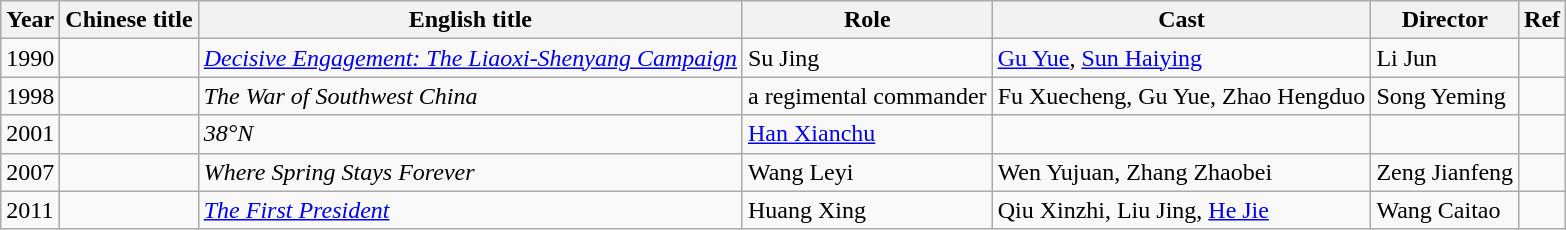<table class="wikitable">
<tr>
<th>Year</th>
<th>Chinese title</th>
<th>English title</th>
<th>Role</th>
<th>Cast</th>
<th>Director</th>
<th>Ref</th>
</tr>
<tr>
<td>1990</td>
<td></td>
<td><em><a href='#'>Decisive Engagement: The Liaoxi-Shenyang Campaign</a></em></td>
<td>Su Jing</td>
<td><a href='#'>Gu Yue</a>, <a href='#'>Sun Haiying</a></td>
<td>Li Jun</td>
<td></td>
</tr>
<tr>
<td>1998</td>
<td></td>
<td><em>The War of Southwest China</em></td>
<td>a regimental commander</td>
<td>Fu Xuecheng, Gu Yue, Zhao Hengduo</td>
<td>Song Yeming</td>
<td></td>
</tr>
<tr>
<td>2001</td>
<td></td>
<td><em>38°N</em></td>
<td><a href='#'>Han Xianchu</a></td>
<td></td>
<td></td>
<td></td>
</tr>
<tr>
<td>2007</td>
<td></td>
<td><em>Where Spring Stays Forever</em></td>
<td>Wang Leyi</td>
<td>Wen Yujuan, Zhang Zhaobei</td>
<td>Zeng Jianfeng</td>
<td></td>
</tr>
<tr>
<td>2011</td>
<td></td>
<td><em><a href='#'>The First President</a></em></td>
<td>Huang Xing</td>
<td>Qiu Xinzhi, Liu Jing, <a href='#'>He Jie</a></td>
<td>Wang Caitao</td>
<td></td>
</tr>
</table>
